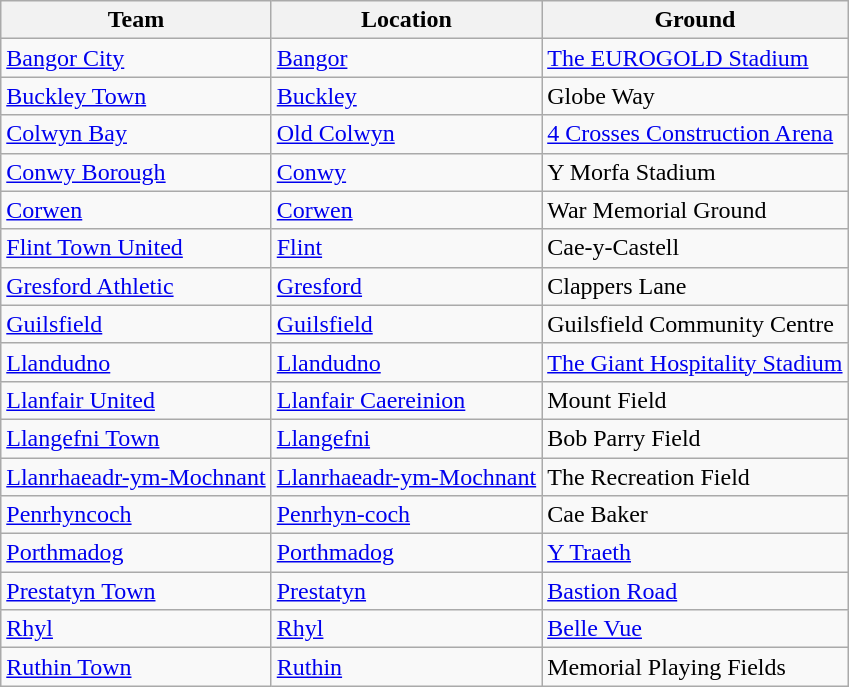<table class="wikitable sortable">
<tr>
<th>Team</th>
<th>Location</th>
<th>Ground</th>
</tr>
<tr>
<td><a href='#'>Bangor City</a></td>
<td><a href='#'>Bangor</a></td>
<td><a href='#'>The EUROGOLD Stadium</a></td>
</tr>
<tr>
<td><a href='#'>Buckley Town</a></td>
<td><a href='#'>Buckley</a></td>
<td>Globe Way</td>
</tr>
<tr>
<td><a href='#'>Colwyn Bay</a></td>
<td><a href='#'>Old Colwyn</a></td>
<td><a href='#'>4 Crosses Construction Arena</a></td>
</tr>
<tr>
<td><a href='#'>Conwy Borough</a></td>
<td><a href='#'>Conwy</a></td>
<td>Y Morfa Stadium</td>
</tr>
<tr>
<td><a href='#'>Corwen</a></td>
<td><a href='#'>Corwen</a></td>
<td>War Memorial Ground</td>
</tr>
<tr>
<td><a href='#'>Flint Town United</a></td>
<td><a href='#'>Flint</a></td>
<td>Cae-y-Castell</td>
</tr>
<tr>
<td><a href='#'>Gresford Athletic</a></td>
<td><a href='#'>Gresford</a></td>
<td>Clappers Lane</td>
</tr>
<tr>
<td><a href='#'>Guilsfield</a></td>
<td><a href='#'>Guilsfield</a></td>
<td>Guilsfield Community Centre</td>
</tr>
<tr>
<td><a href='#'>Llandudno</a></td>
<td><a href='#'>Llandudno</a></td>
<td><a href='#'>The Giant Hospitality Stadium</a></td>
</tr>
<tr>
<td><a href='#'>Llanfair United</a></td>
<td><a href='#'>Llanfair Caereinion</a></td>
<td>Mount Field</td>
</tr>
<tr>
<td><a href='#'>Llangefni Town</a></td>
<td><a href='#'>Llangefni</a></td>
<td>Bob Parry Field</td>
</tr>
<tr>
<td><a href='#'>Llanrhaeadr-ym-Mochnant</a></td>
<td><a href='#'>Llanrhaeadr-ym-Mochnant</a></td>
<td>The Recreation Field</td>
</tr>
<tr>
<td><a href='#'>Penrhyncoch</a></td>
<td><a href='#'>Penrhyn-coch</a></td>
<td>Cae Baker</td>
</tr>
<tr>
<td><a href='#'>Porthmadog</a></td>
<td><a href='#'>Porthmadog</a></td>
<td><a href='#'>Y Traeth</a></td>
</tr>
<tr>
<td><a href='#'>Prestatyn Town</a></td>
<td><a href='#'>Prestatyn</a></td>
<td><a href='#'>Bastion Road</a></td>
</tr>
<tr>
<td><a href='#'>Rhyl</a></td>
<td><a href='#'>Rhyl</a></td>
<td><a href='#'>Belle Vue</a></td>
</tr>
<tr>
<td><a href='#'>Ruthin Town</a></td>
<td><a href='#'>Ruthin</a></td>
<td>Memorial Playing Fields</td>
</tr>
</table>
